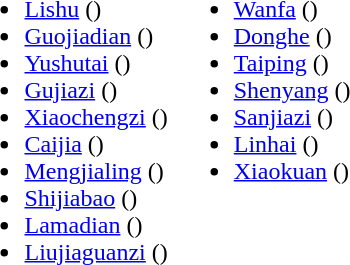<table>
<tr>
<td valign=top><br><ul><li><a href='#'>Lishu</a> ()</li><li><a href='#'>Guojiadian</a> ()</li><li><a href='#'>Yushutai</a> ()</li><li><a href='#'>Gujiazi</a> ()</li><li><a href='#'>Xiaochengzi</a> ()</li><li><a href='#'>Caijia</a> ()</li><li><a href='#'>Mengjialing</a> ()</li><li><a href='#'>Shijiabao</a> ()</li><li><a href='#'>Lamadian</a> ()</li><li><a href='#'>Liujiaguanzi</a> ()</li></ul></td>
<td valign=top><br><ul><li><a href='#'>Wanfa</a> ()</li><li><a href='#'>Donghe</a> ()</li><li><a href='#'>Taiping</a> ()</li><li><a href='#'>Shenyang</a> ()</li><li><a href='#'>Sanjiazi</a> ()</li><li><a href='#'>Linhai</a> ()</li><li><a href='#'>Xiaokuan</a> ()</li></ul></td>
</tr>
</table>
